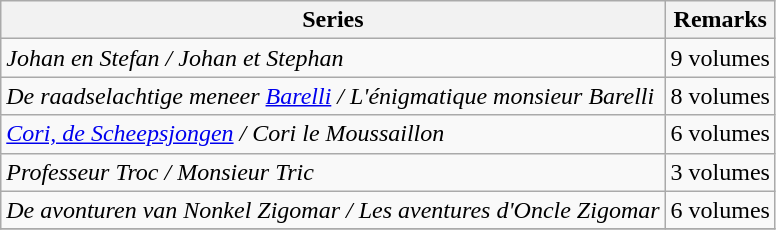<table class="wikitable">
<tr>
<th>Series</th>
<th>Remarks</th>
</tr>
<tr>
<td><em>Johan en Stefan / Johan et Stephan</em></td>
<td>9 volumes</td>
</tr>
<tr>
<td><em>De raadselachtige meneer <a href='#'>Barelli</a> / L'énigmatique monsieur Barelli</em></td>
<td>8 volumes</td>
</tr>
<tr>
<td><em><a href='#'>Cori, de Scheepsjongen</a> / Cori le Moussaillon	</em></td>
<td>6 volumes</td>
</tr>
<tr>
<td><em>Professeur Troc / Monsieur Tric</em></td>
<td>3 volumes</td>
</tr>
<tr>
<td><em>De avonturen van Nonkel Zigomar / Les aventures d'Oncle Zigomar</em></td>
<td>6 volumes</td>
</tr>
<tr>
</tr>
</table>
